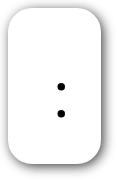<table style=" border-radius:1em; box-shadow: 0.1em 0.1em 0.5em rgba(0,0,0,0.75); background-color: white; border: 1px solid white; padding: 5px;">
<tr style="vertical-align:top;">
<td><br><ul><li></li><li></li></ul></td>
<td></td>
</tr>
</table>
